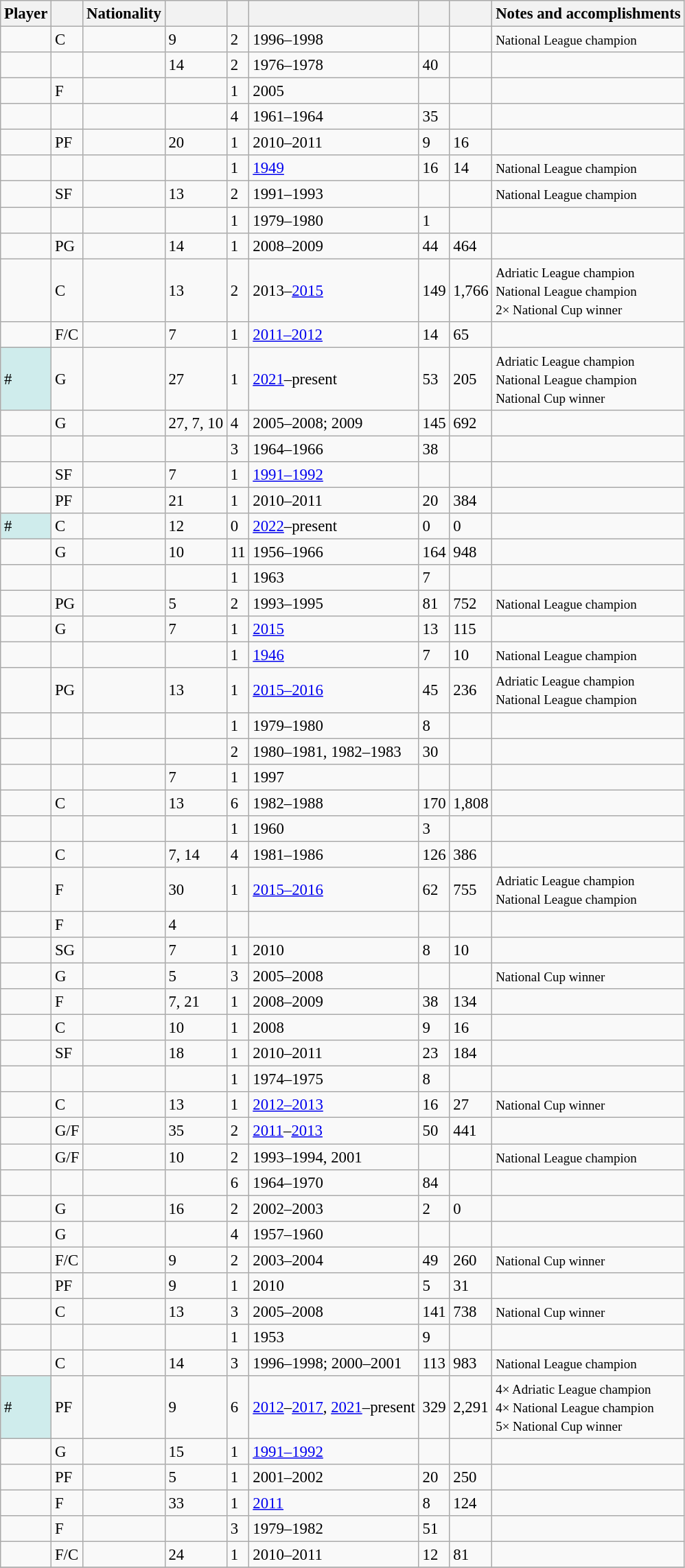<table class="wikitable sortable" style="font-size:95%" style="text-align:center">
<tr>
<th scope="col">Player</th>
<th scope="col"></th>
<th scope="col">Nationality</th>
<th scope="col"></th>
<th scope="col"></th>
<th scope="col"></th>
<th scope="col"></th>
<th scope="col"></th>
<th scope="col" class="unsortable">Notes and accomplishments</th>
</tr>
<tr>
<td align="left"></td>
<td>C</td>
<td align="left"></td>
<td>9</td>
<td>2</td>
<td>1996–1998</td>
<td></td>
<td></td>
<td align="left"><small>National League champion</small></td>
</tr>
<tr>
<td align="left"></td>
<td></td>
<td align="left"></td>
<td>14</td>
<td>2</td>
<td>1976–1978</td>
<td>40</td>
<td></td>
<td></td>
</tr>
<tr>
<td align="left"></td>
<td>F</td>
<td align="left"></td>
<td></td>
<td>1</td>
<td>2005</td>
<td></td>
<td></td>
<td></td>
</tr>
<tr>
<td align="left"></td>
<td></td>
<td align="left"></td>
<td></td>
<td>4</td>
<td>1961–1964</td>
<td>35</td>
<td></td>
<td></td>
</tr>
<tr>
<td align="left"></td>
<td>PF</td>
<td align="left"></td>
<td>20</td>
<td>1</td>
<td>2010–2011</td>
<td>9</td>
<td>16</td>
<td></td>
</tr>
<tr>
<td align="left"></td>
<td></td>
<td align="left"></td>
<td></td>
<td>1</td>
<td><a href='#'>1949</a></td>
<td>16</td>
<td>14</td>
<td align="left"><small>National League champion</small></td>
</tr>
<tr>
<td align="left"></td>
<td>SF</td>
<td align="left"></td>
<td>13</td>
<td>2</td>
<td>1991–1993</td>
<td></td>
<td></td>
<td align="left"><small>National League champion</small></td>
</tr>
<tr>
<td align="left"></td>
<td></td>
<td align="left"></td>
<td></td>
<td>1</td>
<td>1979–1980</td>
<td>1</td>
<td></td>
<td></td>
</tr>
<tr>
<td align="left"></td>
<td>PG</td>
<td align="left"></td>
<td>14</td>
<td>1</td>
<td>2008–2009</td>
<td>44</td>
<td>464</td>
<td></td>
</tr>
<tr>
<td align="left"></td>
<td>C</td>
<td align="left"></td>
<td>13</td>
<td>2</td>
<td>2013–<a href='#'>2015</a></td>
<td>149</td>
<td>1,766</td>
<td align="left"><small>Adriatic League champion<br>National League champion<br>2× National Cup winner</small></td>
</tr>
<tr>
<td align="left"></td>
<td>F/C</td>
<td align="left"></td>
<td>7</td>
<td>1</td>
<td><a href='#'>2011–2012</a></td>
<td>14</td>
<td>65</td>
<td></td>
</tr>
<tr>
<td align="left" style="background-color:#cfecec"> #</td>
<td>G</td>
<td align="left"></td>
<td>27</td>
<td>1</td>
<td><a href='#'>2021</a>–present</td>
<td>53</td>
<td>205</td>
<td align="left"><small>Adriatic League champion<br>National League champion<br>National Cup winner</small></td>
</tr>
<tr>
<td align="left"></td>
<td>G</td>
<td align="left"></td>
<td>27, 7, 10</td>
<td>4</td>
<td>2005–2008; 2009</td>
<td>145</td>
<td>692</td>
<td></td>
</tr>
<tr>
<td align="left"></td>
<td></td>
<td align="left"></td>
<td></td>
<td>3</td>
<td>1964–1966</td>
<td>38</td>
<td></td>
<td></td>
</tr>
<tr>
<td align="left"></td>
<td>SF</td>
<td align="left"></td>
<td>7</td>
<td>1</td>
<td><a href='#'>1991–1992</a></td>
<td></td>
<td></td>
<td></td>
</tr>
<tr>
<td align="left"></td>
<td>PF</td>
<td align="left"></td>
<td>21</td>
<td>1</td>
<td>2010–2011</td>
<td>20</td>
<td>384</td>
<td></td>
</tr>
<tr>
<td align="left" style="background-color:#cfecec"> #</td>
<td>C</td>
<td align="left"></td>
<td>12</td>
<td>0</td>
<td><a href='#'>2022</a>–present</td>
<td>0</td>
<td>0</td>
<td></td>
</tr>
<tr>
<td align="left"></td>
<td>G</td>
<td align="left"></td>
<td>10</td>
<td>11</td>
<td>1956–1966</td>
<td>164</td>
<td>948</td>
<td></td>
</tr>
<tr>
<td align="left"></td>
<td></td>
<td align="left"></td>
<td></td>
<td>1</td>
<td>1963</td>
<td>7</td>
<td></td>
<td></td>
</tr>
<tr>
<td align="left"></td>
<td>PG</td>
<td align="left"></td>
<td>5</td>
<td>2</td>
<td>1993–1995</td>
<td>81</td>
<td>752</td>
<td align="left"><small>National League champion</small></td>
</tr>
<tr>
<td align="left"></td>
<td>G</td>
<td align="left"></td>
<td>7</td>
<td>1</td>
<td><a href='#'>2015</a></td>
<td>13</td>
<td>115</td>
<td></td>
</tr>
<tr>
<td align="left"></td>
<td></td>
<td align="left"></td>
<td></td>
<td>1</td>
<td><a href='#'>1946</a></td>
<td>7</td>
<td>10</td>
<td align="left"><small>National League champion</small></td>
</tr>
<tr>
<td align="left"></td>
<td>PG</td>
<td align="left"></td>
<td>13</td>
<td>1</td>
<td><a href='#'>2015–2016</a></td>
<td>45</td>
<td>236</td>
<td align="left"><small>Adriatic League champion<br>National League champion</small></td>
</tr>
<tr>
<td align="left"></td>
<td></td>
<td align="left"></td>
<td></td>
<td>1</td>
<td>1979–1980</td>
<td>8</td>
<td></td>
<td></td>
</tr>
<tr>
<td align="left"></td>
<td></td>
<td align="left"></td>
<td></td>
<td>2</td>
<td>1980–1981, 1982–1983</td>
<td>30</td>
<td></td>
<td></td>
</tr>
<tr>
<td align="left"></td>
<td></td>
<td align="left"></td>
<td>7</td>
<td>1</td>
<td>1997</td>
<td></td>
<td></td>
<td></td>
</tr>
<tr>
<td align="left"></td>
<td>C</td>
<td align="left"></td>
<td>13</td>
<td>6</td>
<td>1982–1988</td>
<td>170</td>
<td>1,808</td>
<td></td>
</tr>
<tr>
<td align="left"></td>
<td></td>
<td align="left"></td>
<td></td>
<td>1</td>
<td>1960</td>
<td>3</td>
<td></td>
<td></td>
</tr>
<tr>
<td align="left"></td>
<td>C</td>
<td align="left"></td>
<td>7, 14</td>
<td>4</td>
<td>1981–1986</td>
<td>126</td>
<td>386</td>
<td></td>
</tr>
<tr>
<td align="left"></td>
<td>F</td>
<td align="left"></td>
<td>30</td>
<td>1</td>
<td><a href='#'>2015–2016</a></td>
<td>62</td>
<td>755</td>
<td align="left"><small>Adriatic League champion<br>National League champion</small></td>
</tr>
<tr>
<td align="left"></td>
<td>F</td>
<td align="left"></td>
<td>4</td>
<td></td>
<td></td>
<td></td>
<td></td>
<td></td>
</tr>
<tr>
<td align="left"></td>
<td>SG</td>
<td align="left"></td>
<td>7</td>
<td>1</td>
<td>2010</td>
<td>8</td>
<td>10</td>
<td></td>
</tr>
<tr>
<td align="left"></td>
<td>G</td>
<td align="left"></td>
<td>5</td>
<td>3</td>
<td>2005–2008</td>
<td></td>
<td></td>
<td align="left"><small>National Cup winner</small></td>
</tr>
<tr>
<td align="left"></td>
<td>F</td>
<td align="left"></td>
<td>7, 21</td>
<td>1</td>
<td>2008–2009</td>
<td>38</td>
<td>134</td>
<td></td>
</tr>
<tr>
<td align="left"></td>
<td>C</td>
<td align="left"></td>
<td>10</td>
<td>1</td>
<td>2008</td>
<td>9</td>
<td>16</td>
<td></td>
</tr>
<tr>
<td align="left"></td>
<td>SF</td>
<td align="left"></td>
<td>18</td>
<td>1</td>
<td>2010–2011</td>
<td>23</td>
<td>184</td>
<td></td>
</tr>
<tr>
<td align="left"></td>
<td></td>
<td align="left"></td>
<td></td>
<td>1</td>
<td>1974–1975</td>
<td>8</td>
<td></td>
<td></td>
</tr>
<tr>
<td align="left"></td>
<td>C</td>
<td align="left"></td>
<td>13</td>
<td>1</td>
<td><a href='#'>2012–2013</a></td>
<td>16</td>
<td>27</td>
<td align="left"><small>National Cup winner</small></td>
</tr>
<tr>
<td align="left"></td>
<td>G/F</td>
<td align="left"></td>
<td>35</td>
<td>2</td>
<td><a href='#'>2011</a>–<a href='#'>2013</a></td>
<td>50</td>
<td>441</td>
<td></td>
</tr>
<tr>
<td align="left"></td>
<td>G/F</td>
<td align="left"></td>
<td>10</td>
<td>2</td>
<td>1993–1994, 2001</td>
<td></td>
<td></td>
<td align="left"><small>National League champion</small></td>
</tr>
<tr>
<td align="left"></td>
<td></td>
<td align="left"></td>
<td></td>
<td>6</td>
<td>1964–1970</td>
<td>84</td>
<td></td>
<td></td>
</tr>
<tr>
<td align="left"></td>
<td>G</td>
<td align="left"></td>
<td>16</td>
<td>2</td>
<td>2002–2003</td>
<td>2</td>
<td>0</td>
<td></td>
</tr>
<tr>
<td align="left"></td>
<td>G</td>
<td align="left"></td>
<td></td>
<td>4</td>
<td>1957–1960</td>
<td></td>
<td></td>
<td></td>
</tr>
<tr>
<td align="left"></td>
<td>F/C</td>
<td align="left"></td>
<td>9</td>
<td>2</td>
<td>2003–2004</td>
<td>49</td>
<td>260</td>
<td align="left"><small>National Cup winner</small></td>
</tr>
<tr>
<td align="left"></td>
<td>PF</td>
<td align="left"></td>
<td>9</td>
<td>1</td>
<td>2010</td>
<td>5</td>
<td>31</td>
<td></td>
</tr>
<tr>
<td align="left"></td>
<td>C</td>
<td align="left"></td>
<td>13</td>
<td>3</td>
<td>2005–2008</td>
<td>141</td>
<td>738</td>
<td align="left"><small>National Cup winner</small></td>
</tr>
<tr>
<td align="left"></td>
<td></td>
<td align="left"></td>
<td></td>
<td>1</td>
<td>1953</td>
<td>9</td>
<td></td>
<td></td>
</tr>
<tr>
<td align="left"></td>
<td>C</td>
<td align="left"></td>
<td>14</td>
<td>3</td>
<td>1996–1998; 2000–2001</td>
<td>113</td>
<td>983</td>
<td align="left"><small>National League champion</small></td>
</tr>
<tr>
<td align="left" style="background-color:#cfecec"> #</td>
<td>PF</td>
<td align="left"></td>
<td>9</td>
<td>6</td>
<td><a href='#'>2012</a>–<a href='#'>2017</a>, <a href='#'>2021</a>–present</td>
<td>329</td>
<td>2,291</td>
<td align="left"><small>4× Adriatic League champion<br>4× National League champion<br>5× National Cup winner</small></td>
</tr>
<tr>
<td align="left"></td>
<td>G</td>
<td align="left"></td>
<td>15</td>
<td>1</td>
<td><a href='#'>1991–1992</a></td>
<td></td>
<td></td>
<td></td>
</tr>
<tr>
<td align="left"></td>
<td>PF</td>
<td align="left"></td>
<td>5</td>
<td>1</td>
<td>2001–2002</td>
<td>20</td>
<td>250</td>
<td></td>
</tr>
<tr>
<td align="left"></td>
<td>F</td>
<td align="left"></td>
<td>33</td>
<td>1</td>
<td><a href='#'>2011</a></td>
<td>8</td>
<td>124</td>
<td></td>
</tr>
<tr>
<td align="left"></td>
<td>F</td>
<td align="left"></td>
<td></td>
<td>3</td>
<td>1979–1982</td>
<td>51</td>
<td></td>
<td></td>
</tr>
<tr>
<td align="left"></td>
<td>F/C</td>
<td align="left"></td>
<td>24</td>
<td>1</td>
<td>2010–2011</td>
<td>12</td>
<td>81</td>
<td></td>
</tr>
<tr>
</tr>
</table>
